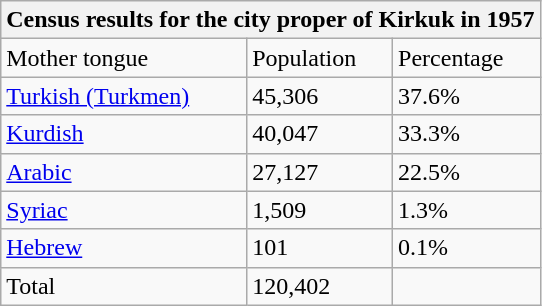<table class="wikitable">
<tr>
<th colspan="3"><strong>Census results for the city proper of Kirkuk in 1957</strong></th>
</tr>
<tr>
<td>Mother tongue</td>
<td>Population</td>
<td>Percentage</td>
</tr>
<tr>
<td><a href='#'>Turkish (Turkmen)</a></td>
<td>45,306</td>
<td>37.6%</td>
</tr>
<tr>
<td><a href='#'>Kurdish</a></td>
<td>40,047</td>
<td>33.3%</td>
</tr>
<tr>
<td><a href='#'>Arabic</a></td>
<td>27,127</td>
<td>22.5%</td>
</tr>
<tr>
<td><a href='#'>Syriac</a></td>
<td>1,509</td>
<td>1.3%</td>
</tr>
<tr>
<td><a href='#'>Hebrew</a></td>
<td>101</td>
<td>0.1%</td>
</tr>
<tr>
<td>Total</td>
<td>120,402</td>
<td></td>
</tr>
</table>
